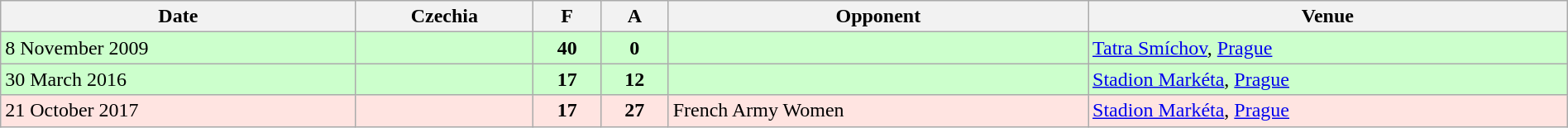<table class="wikitable sortable" style="width:100%">
<tr>
<th>Date</th>
<th>Czechia</th>
<th>F</th>
<th>A</th>
<th>Opponent</th>
<th>Venue</th>
</tr>
<tr bgcolor="#ccffcc">
<td>8 November 2009</td>
<td align="right"></td>
<td align="center"><strong>40</strong></td>
<td align="center"><strong>0</strong></td>
<td></td>
<td><a href='#'>Tatra Smíchov</a>, <a href='#'>Prague</a></td>
</tr>
<tr bgcolor="#ccffcc">
<td>30 March 2016</td>
<td align="right"></td>
<td align="center"><strong>17</strong></td>
<td align="center"><strong>12</strong></td>
<td></td>
<td><a href='#'>Stadion Markéta</a>, <a href='#'>Prague</a></td>
</tr>
<tr bgcolor="FFE4E1">
<td>21 October 2017</td>
<td align="right"></td>
<td align="center"><strong>17</strong></td>
<td align="center"><strong>27</strong></td>
<td> French Army Women</td>
<td><a href='#'>Stadion Markéta</a>, <a href='#'>Prague</a></td>
</tr>
</table>
